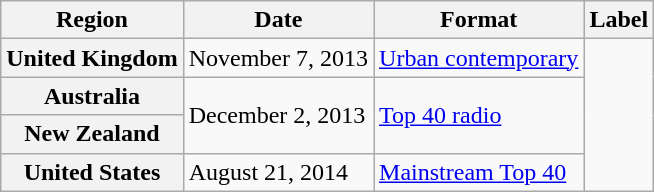<table class="wikitable plainrowheaders sortable">
<tr>
<th scope="column">Region</th>
<th>Date</th>
<th>Format</th>
<th>Label</th>
</tr>
<tr>
<th scope="row">United Kingdom</th>
<td>November 7, 2013</td>
<td><a href='#'>Urban contemporary</a></td>
<td rowspan="4"></td>
</tr>
<tr>
<th scope="row">Australia</th>
<td rowspan="2">December 2, 2013</td>
<td rowspan="2"><a href='#'>Top 40 radio</a></td>
</tr>
<tr>
<th scope="row">New Zealand</th>
</tr>
<tr>
<th scope="row">United States</th>
<td>August 21, 2014</td>
<td><a href='#'>Mainstream Top 40</a></td>
</tr>
</table>
